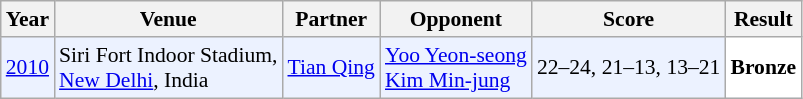<table class="sortable wikitable" style="font-size: 90%;">
<tr>
<th>Year</th>
<th>Venue</th>
<th>Partner</th>
<th>Opponent</th>
<th>Score</th>
<th>Result</th>
</tr>
<tr style="background:#ECF2FF">
<td align="center"><a href='#'>2010</a></td>
<td align="left">Siri Fort Indoor Stadium,<br><a href='#'>New Delhi</a>, India</td>
<td align="left"> <a href='#'>Tian Qing</a></td>
<td align="left"> <a href='#'>Yoo Yeon-seong</a><br> <a href='#'>Kim Min-jung</a></td>
<td align="left">22–24, 21–13, 13–21</td>
<td style="text-align:left; background:white"> <strong>Bronze</strong></td>
</tr>
</table>
